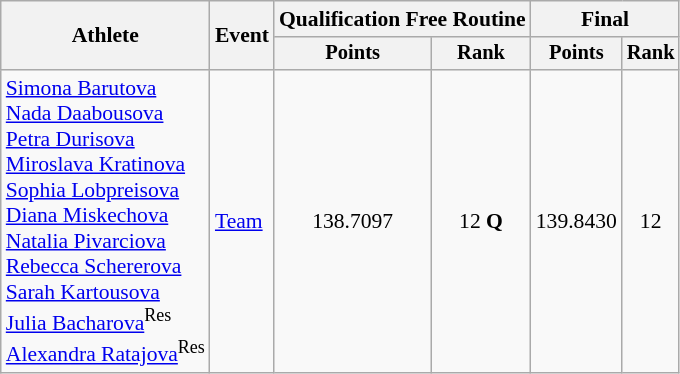<table class="wikitable" style="font-size:90%;">
<tr>
<th rowspan=2>Athlete</th>
<th rowspan=2>Event</th>
<th colspan=2>Qualification Free Routine</th>
<th colspan=2>Final</th>
</tr>
<tr style="font-size:95%">
<th>Points</th>
<th>Rank</th>
<th>Points</th>
<th>Rank</th>
</tr>
<tr align=center>
<td align=left><a href='#'>Simona Barutova</a> <br> <a href='#'>Nada Daabousova</a> <br> <a href='#'>Petra Durisova</a> <br> <a href='#'>Miroslava Kratinova</a> <br> <a href='#'>Sophia Lobpreisova</a> <br> <a href='#'>Diana Miskechova</a> <br> <a href='#'>Natalia Pivarciova</a> <br> <a href='#'>Rebecca Schererova</a><br><a href='#'>Sarah Kartousova</a><br> <a href='#'>Julia Bacharova</a><sup>Res</sup> <br> <a href='#'>Alexandra Ratajova</a><sup>Res</sup></td>
<td align=left><a href='#'>Team</a></td>
<td>138.7097</td>
<td>12 <strong>Q</strong></td>
<td>139.8430</td>
<td>12</td>
</tr>
</table>
